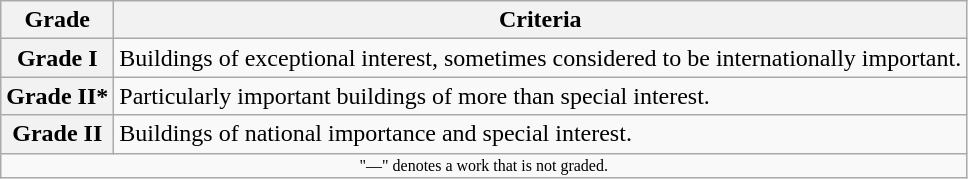<table class="wikitable" border="1">
<tr>
<th>Grade</th>
<th>Criteria</th>
</tr>
<tr>
<th>Grade I</th>
<td>Buildings of exceptional interest, sometimes considered to be internationally important.</td>
</tr>
<tr>
<th>Grade II*</th>
<td>Particularly important buildings of more than special interest.</td>
</tr>
<tr>
<th>Grade II</th>
<td>Buildings of national importance and special interest.</td>
</tr>
<tr>
<td align="center" colspan="14" style="font-size: 8pt">"—" denotes a work that is not graded.</td>
</tr>
</table>
